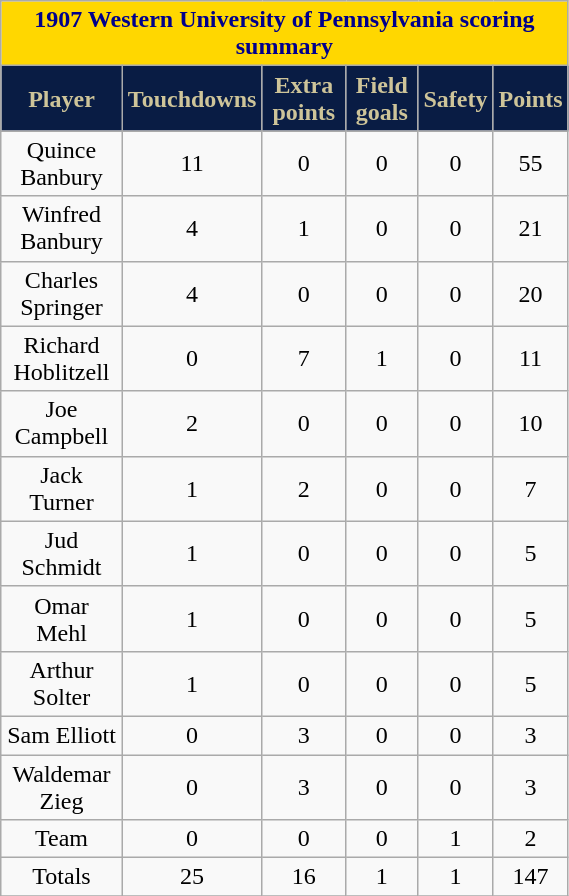<table class="wikitable" width="30%">
<tr>
<th colspan="10" style="background:gold; color:darkblue; text-align: center;"><strong>1907 Western University of Pennsylvania scoring summary</strong></th>
</tr>
<tr align="center"  style="background:#091C44;color:#CEC499;">
<td><strong>Player</strong></td>
<td><strong>Touchdowns</strong></td>
<td><strong>Extra points</strong></td>
<td><strong>Field goals</strong></td>
<td><strong>Safety</strong></td>
<td><strong>Points</strong></td>
</tr>
<tr align="center" bgcolor="">
<td>Quince Banbury</td>
<td>11</td>
<td>0</td>
<td>0</td>
<td>0</td>
<td>55</td>
</tr>
<tr align="center" bgcolor="">
<td>Winfred Banbury</td>
<td>4</td>
<td>1</td>
<td>0</td>
<td>0</td>
<td>21</td>
</tr>
<tr align="center" bgcolor="">
<td>Charles Springer</td>
<td>4</td>
<td>0</td>
<td>0</td>
<td>0</td>
<td>20</td>
</tr>
<tr align="center" bgcolor="">
<td>Richard Hoblitzell</td>
<td>0</td>
<td>7</td>
<td>1</td>
<td>0</td>
<td>11</td>
</tr>
<tr align="center" bgcolor="">
<td>Joe Campbell</td>
<td>2</td>
<td>0</td>
<td>0</td>
<td>0</td>
<td>10</td>
</tr>
<tr align="center" bgcolor="">
<td>Jack Turner</td>
<td>1</td>
<td>2</td>
<td>0</td>
<td>0</td>
<td>7</td>
</tr>
<tr align="center" bgcolor="">
<td>Jud Schmidt</td>
<td>1</td>
<td>0</td>
<td>0</td>
<td>0</td>
<td>5</td>
</tr>
<tr align="center" bgcolor="">
<td>Omar Mehl</td>
<td>1</td>
<td>0</td>
<td>0</td>
<td>0</td>
<td>5</td>
</tr>
<tr align="center" bgcolor="">
<td>Arthur Solter</td>
<td>1</td>
<td>0</td>
<td>0</td>
<td>0</td>
<td>5</td>
</tr>
<tr align="center" bgcolor="">
<td>Sam Elliott</td>
<td>0</td>
<td>3</td>
<td>0</td>
<td>0</td>
<td>3</td>
</tr>
<tr align="center" bgcolor="">
<td>Waldemar Zieg</td>
<td>0</td>
<td>3</td>
<td>0</td>
<td>0</td>
<td>3</td>
</tr>
<tr align="center" bgcolor="">
<td>Team</td>
<td>0</td>
<td>0</td>
<td>0</td>
<td>1</td>
<td>2</td>
</tr>
<tr align="center" bgcolor="">
<td>Totals</td>
<td>25</td>
<td>16</td>
<td>1</td>
<td>1</td>
<td>147</td>
</tr>
<tr align="center" bgcolor="">
</tr>
</table>
